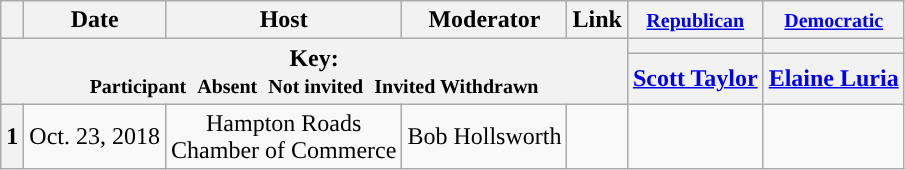<table class="wikitable" style="text-align:center;">
<tr>
<th scope="col"></th>
<th scope="col">Date</th>
<th scope="col">Host</th>
<th scope="col">Moderator</th>
<th scope="col">Link</th>
<th scope="col"><small><a href='#'>Republican</a></small></th>
<th scope="col"><small><a href='#'>Democratic</a></small></th>
</tr>
<tr>
<th colspan="5" rowspan="2">Key:<br> <small>Participant </small>  <small>Absent </small>  <small>Not invited </small>  <small>Invited  Withdrawn</small></th>
<th scope="col" style="background:"></th>
<th scope="col" style="background:"></th>
</tr>
<tr>
<th scope="col"><a href='#'>Scott Taylor</a></th>
<th scope="col"><a href='#'>Elaine Luria</a></th>
</tr>
<tr>
<th>1</th>
<td style="white-space:nowrap;">Oct. 23, 2018</td>
<td style="white-space:nowrap;">Hampton Roads<br>Chamber of Commerce</td>
<td style="white-space:nowrap;">Bob Hollsworth</td>
<td style="white-space:nowrap;"></td>
<td></td>
<td></td>
</tr>
</table>
